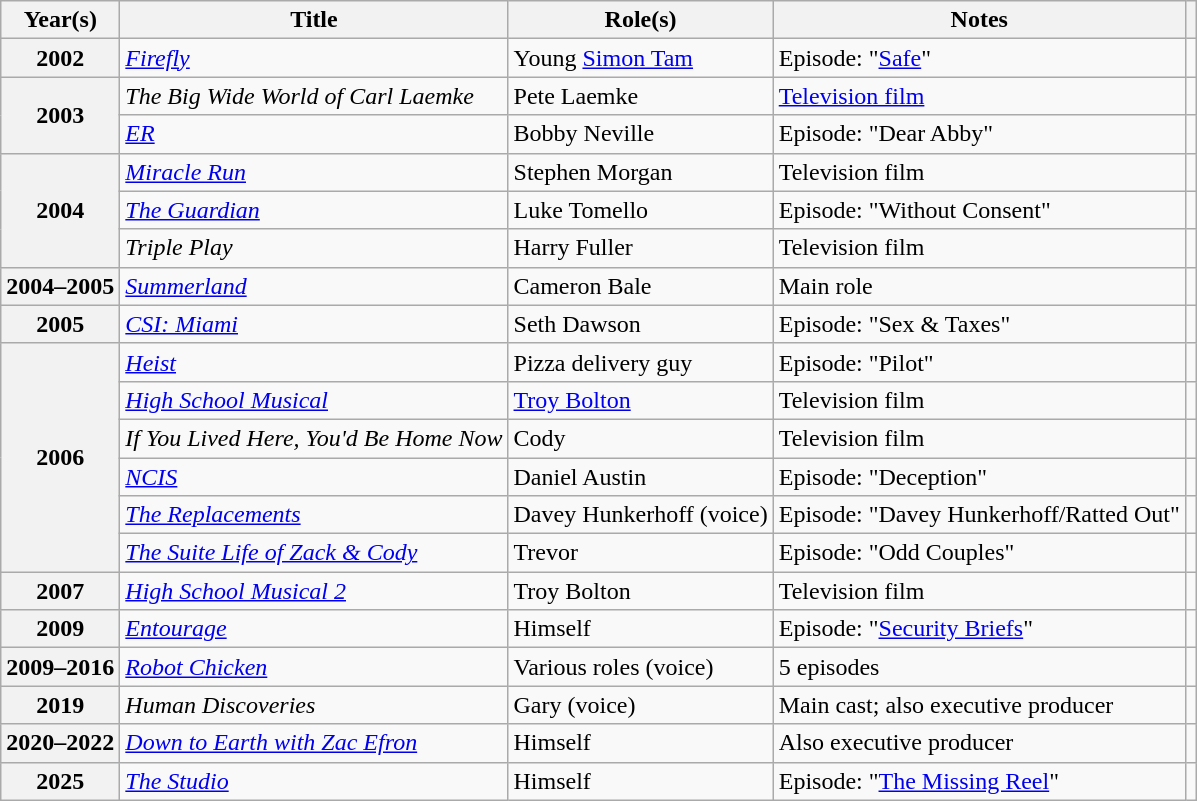<table class="wikitable plainrowheaders sortable">
<tr>
<th scope="col">Year(s)</th>
<th scope="col">Title</th>
<th scope="col">Role(s)</th>
<th scope="col" class="unsortable">Notes</th>
<th scope="col" class="unsortable"></th>
</tr>
<tr>
<th scope="row">2002</th>
<td><em><a href='#'>Firefly</a></em></td>
<td>Young <a href='#'>Simon Tam</a></td>
<td>Episode: "<a href='#'>Safe</a>"</td>
<td></td>
</tr>
<tr>
<th scope="row" rowspan="2">2003</th>
<td data-sort-value="Big Wide World of Carl Laemke, The"><em>The Big Wide World of Carl Laemke</em></td>
<td>Pete Laemke</td>
<td><a href='#'>Television film</a></td>
<td></td>
</tr>
<tr>
<td><em><a href='#'>ER</a></em></td>
<td>Bobby Neville</td>
<td>Episode: "Dear Abby"</td>
<td></td>
</tr>
<tr>
<th scope="row" rowspan="3">2004</th>
<td><em><a href='#'>Miracle Run</a></em></td>
<td>Stephen Morgan</td>
<td>Television film</td>
<td></td>
</tr>
<tr>
<td data-sort-value="Guardian, The"><em><a href='#'>The Guardian</a></em></td>
<td>Luke Tomello</td>
<td>Episode: "Without Consent"</td>
<td></td>
</tr>
<tr>
<td><em>Triple Play</em></td>
<td>Harry Fuller</td>
<td>Television film</td>
<td></td>
</tr>
<tr>
<th scope="row">2004–2005</th>
<td><em><a href='#'>Summerland</a></em></td>
<td>Cameron Bale</td>
<td>Main role</td>
<td></td>
</tr>
<tr>
<th scope="row">2005</th>
<td><em><a href='#'>CSI: Miami</a></em></td>
<td>Seth Dawson</td>
<td>Episode: "Sex & Taxes"</td>
<td></td>
</tr>
<tr>
<th scope="row" rowspan="6">2006</th>
<td><em><a href='#'>Heist</a></em></td>
<td>Pizza delivery guy</td>
<td>Episode: "Pilot"</td>
<td></td>
</tr>
<tr>
<td><em><a href='#'>High School Musical</a></em></td>
<td><a href='#'>Troy Bolton</a></td>
<td>Television film</td>
<td></td>
</tr>
<tr>
<td><em>If You Lived Here, You'd Be Home Now</em></td>
<td>Cody</td>
<td>Television film</td>
<td></td>
</tr>
<tr>
<td><em><a href='#'>NCIS</a></em></td>
<td>Daniel Austin</td>
<td>Episode: "Deception"</td>
<td></td>
</tr>
<tr>
<td data-sort-value="Replacements, The"><em><a href='#'>The Replacements</a></em></td>
<td>Davey Hunkerhoff (voice)</td>
<td>Episode: "Davey Hunkerhoff/Ratted Out"</td>
<td></td>
</tr>
<tr>
<td data-sort-value="Suite Life of Zack & Cody, The"><em><a href='#'>The Suite Life of Zack & Cody</a></em></td>
<td>Trevor</td>
<td>Episode: "Odd Couples"</td>
<td></td>
</tr>
<tr>
<th scope="row">2007</th>
<td><em><a href='#'>High School Musical 2</a></em></td>
<td>Troy Bolton</td>
<td>Television film</td>
<td></td>
</tr>
<tr>
<th scope="row">2009</th>
<td><em><a href='#'>Entourage</a></em></td>
<td>Himself</td>
<td>Episode: "<a href='#'>Security Briefs</a>"</td>
<td></td>
</tr>
<tr>
<th scope="row">2009–2016</th>
<td><em><a href='#'>Robot Chicken</a></em></td>
<td>Various roles (voice)</td>
<td>5 episodes</td>
<td></td>
</tr>
<tr>
<th scope="row">2019</th>
<td><em>Human Discoveries</em></td>
<td>Gary (voice)</td>
<td>Main cast; also executive producer</td>
<td></td>
</tr>
<tr>
<th scope="row">2020–2022</th>
<td><em><a href='#'>Down to Earth with Zac Efron</a></em></td>
<td>Himself</td>
<td>Also executive producer</td>
<td></td>
</tr>
<tr>
<th scope="row">2025</th>
<td><em><a href='#'>The Studio</a></em></td>
<td>Himself</td>
<td>Episode: "<a href='#'>The Missing Reel</a>"</td>
<td></td>
</tr>
</table>
